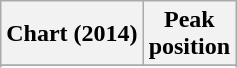<table class="wikitable plainrowheaders" style="text-align:center">
<tr>
<th scope="col">Chart (2014)</th>
<th scope="col">Peak<br> position</th>
</tr>
<tr>
</tr>
<tr>
</tr>
</table>
